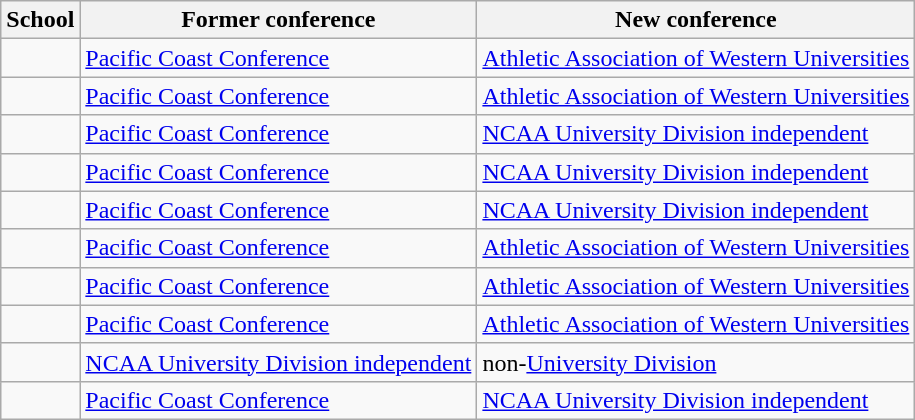<table class="wikitable sortable">
<tr>
<th>School</th>
<th>Former conference</th>
<th>New conference</th>
</tr>
<tr>
<td></td>
<td><a href='#'>Pacific Coast Conference</a></td>
<td><a href='#'>Athletic Association of Western Universities</a></td>
</tr>
<tr>
<td></td>
<td><a href='#'>Pacific Coast Conference</a></td>
<td><a href='#'>Athletic Association of Western Universities</a></td>
</tr>
<tr>
<td></td>
<td><a href='#'>Pacific Coast Conference</a></td>
<td><a href='#'>NCAA University Division independent</a></td>
</tr>
<tr>
<td></td>
<td><a href='#'>Pacific Coast Conference</a></td>
<td><a href='#'>NCAA University Division independent</a></td>
</tr>
<tr>
<td></td>
<td><a href='#'>Pacific Coast Conference</a></td>
<td><a href='#'>NCAA University Division independent</a></td>
</tr>
<tr>
<td></td>
<td><a href='#'>Pacific Coast Conference</a></td>
<td><a href='#'>Athletic Association of Western Universities</a></td>
</tr>
<tr>
<td></td>
<td><a href='#'>Pacific Coast Conference</a></td>
<td><a href='#'>Athletic Association of Western Universities</a></td>
</tr>
<tr>
<td></td>
<td><a href='#'>Pacific Coast Conference</a></td>
<td><a href='#'>Athletic Association of Western Universities</a></td>
</tr>
<tr>
<td></td>
<td><a href='#'>NCAA University Division independent</a></td>
<td>non-<a href='#'>University Division</a></td>
</tr>
<tr>
<td></td>
<td><a href='#'>Pacific Coast Conference</a></td>
<td><a href='#'>NCAA University Division independent</a></td>
</tr>
</table>
